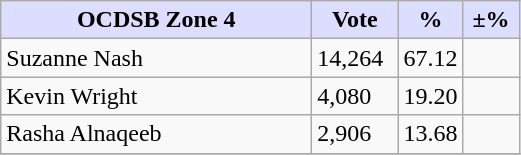<table class="wikitable">
<tr>
<th style="background:#DDDDFF" width="200px">OCDSB Zone 4</th>
<th style="background:#DDDDFF" width="50px">Vote</th>
<th style="background:#DDDDFF" width="30px">%</th>
<th style="background:#DDDDFF" width="30px">±%</th>
</tr>
<tr>
<td>Suzanne Nash</td>
<td>14,264</td>
<td>67.12</td>
<td></td>
</tr>
<tr>
<td>Kevin Wright</td>
<td>4,080</td>
<td>19.20</td>
<td></td>
</tr>
<tr>
<td>Rasha Alnaqeeb</td>
<td>2,906</td>
<td>13.68</td>
<td></td>
</tr>
<tr>
</tr>
</table>
